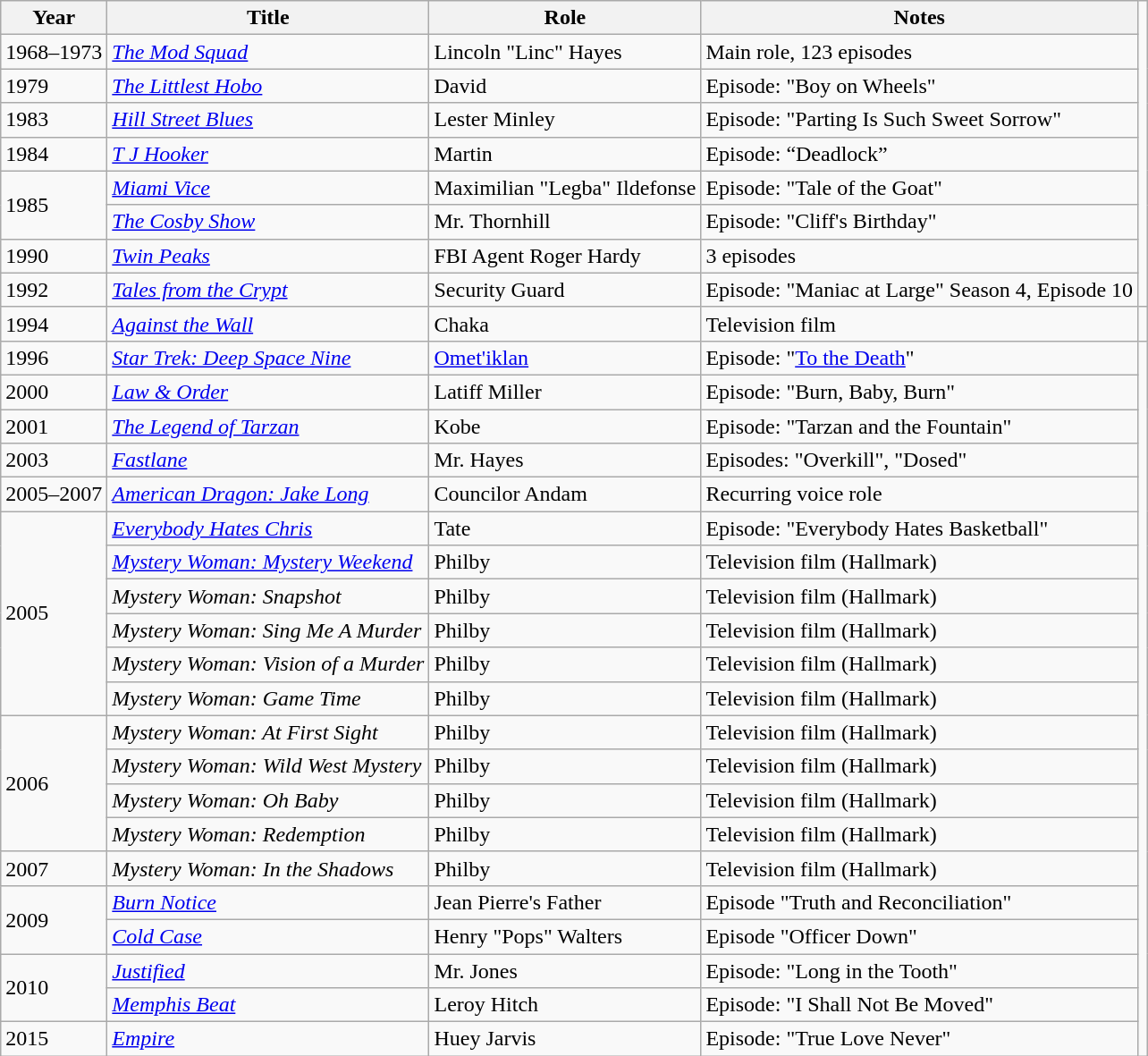<table class="wikitable sortable">
<tr>
<th>Year</th>
<th>Title</th>
<th>Role</th>
<th class="unsortable">Notes</th>
</tr>
<tr>
<td>1968–1973</td>
<td><em><a href='#'>The Mod Squad</a></em></td>
<td>Lincoln "Linc" Hayes</td>
<td>Main role, 123 episodes</td>
</tr>
<tr>
<td>1979</td>
<td><em><a href='#'>The Littlest Hobo</a></em></td>
<td>David</td>
<td>Episode: "Boy on Wheels"</td>
</tr>
<tr>
<td>1983</td>
<td><em><a href='#'>Hill Street Blues</a></em></td>
<td>Lester Minley</td>
<td>Episode: "Parting Is Such Sweet Sorrow"</td>
</tr>
<tr>
<td>1984</td>
<td><em><a href='#'>T J Hooker</a></em></td>
<td>Martin</td>
<td>Episode: “Deadlock”</td>
</tr>
<tr>
<td rowspan="2">1985</td>
<td><em><a href='#'>Miami Vice</a></em></td>
<td>Maximilian "Legba" Ildefonse</td>
<td>Episode: "Tale of the Goat"</td>
</tr>
<tr>
<td><em><a href='#'>The Cosby Show</a></em></td>
<td>Mr. Thornhill</td>
<td>Episode: "Cliff's Birthday"</td>
</tr>
<tr>
<td>1990</td>
<td><em><a href='#'>Twin Peaks</a></em></td>
<td>FBI Agent Roger Hardy</td>
<td>3 episodes</td>
</tr>
<tr>
<td>1992</td>
<td><em><a href='#'>Tales from the Crypt</a></em></td>
<td>Security Guard</td>
<td>Episode: "Maniac at Large" Season 4, Episode 10</td>
</tr>
<tr>
<td>1994</td>
<td><em><a href='#'>Against the Wall</a></em></td>
<td>Chaka</td>
<td>Television film</td>
<td style="text-align:center;"></td>
</tr>
<tr>
<td>1996</td>
<td><em><a href='#'>Star Trek: Deep Space Nine</a></em></td>
<td><a href='#'>Omet'iklan</a></td>
<td>Episode: "<a href='#'>To the Death</a>"</td>
</tr>
<tr>
<td>2000</td>
<td><em><a href='#'>Law & Order</a></em></td>
<td>Latiff Miller</td>
<td>Episode: "Burn, Baby, Burn"</td>
</tr>
<tr>
<td>2001</td>
<td><em><a href='#'>The Legend of Tarzan</a></em></td>
<td>Kobe</td>
<td>Episode: "Tarzan and the Fountain"</td>
</tr>
<tr>
<td>2003</td>
<td><em><a href='#'>Fastlane</a></em></td>
<td>Mr. Hayes</td>
<td>Episodes: "Overkill", "Dosed"</td>
</tr>
<tr>
<td>2005–2007</td>
<td><em><a href='#'>American Dragon: Jake Long</a></em></td>
<td>Councilor Andam</td>
<td>Recurring voice role</td>
</tr>
<tr>
<td rowspan="6">2005</td>
<td><em><a href='#'>Everybody Hates Chris</a></em></td>
<td>Tate</td>
<td>Episode: "Everybody Hates Basketball"</td>
</tr>
<tr>
<td><em><a href='#'>Mystery Woman: Mystery Weekend</a></em></td>
<td>Philby</td>
<td>Television film (Hallmark)</td>
</tr>
<tr>
<td><em>Mystery Woman: Snapshot</em></td>
<td>Philby</td>
<td>Television film (Hallmark)</td>
</tr>
<tr>
<td><em>Mystery Woman: Sing Me A Murder</em></td>
<td>Philby</td>
<td>Television film (Hallmark)</td>
</tr>
<tr>
<td><em>Mystery Woman: Vision of a Murder</em></td>
<td>Philby</td>
<td>Television film (Hallmark)</td>
</tr>
<tr>
<td><em>Mystery Woman: Game Time</em></td>
<td>Philby</td>
<td>Television film (Hallmark)</td>
</tr>
<tr>
<td rowspan="4">2006</td>
<td><em>Mystery Woman: At First Sight</em></td>
<td>Philby</td>
<td>Television film (Hallmark)</td>
</tr>
<tr>
<td><em>Mystery Woman: Wild West Mystery</em></td>
<td>Philby</td>
<td>Television film (Hallmark)</td>
</tr>
<tr>
<td><em>Mystery Woman: Oh Baby</em></td>
<td>Philby</td>
<td>Television film (Hallmark)</td>
</tr>
<tr>
<td><em>Mystery Woman: Redemption</em></td>
<td>Philby</td>
<td>Television film (Hallmark)</td>
</tr>
<tr>
<td>2007</td>
<td><em>Mystery Woman: In the Shadows</em></td>
<td>Philby</td>
<td>Television film (Hallmark)</td>
</tr>
<tr>
<td rowspan="2">2009</td>
<td><em><a href='#'>Burn Notice</a></em></td>
<td>Jean Pierre's Father</td>
<td>Episode "Truth and Reconciliation"</td>
</tr>
<tr>
<td><em><a href='#'>Cold Case</a></em></td>
<td>Henry "Pops" Walters</td>
<td>Episode "Officer Down"</td>
</tr>
<tr>
<td rowspan="2">2010</td>
<td><em><a href='#'>Justified</a></em></td>
<td>Mr. Jones</td>
<td>Episode: "Long in the Tooth"</td>
</tr>
<tr>
<td><em><a href='#'>Memphis Beat</a></em></td>
<td>Leroy Hitch</td>
<td>Episode: "I Shall Not Be Moved"</td>
</tr>
<tr>
<td>2015</td>
<td><em><a href='#'>Empire</a></em></td>
<td>Huey Jarvis</td>
<td>Episode: "True Love Never"</td>
</tr>
</table>
